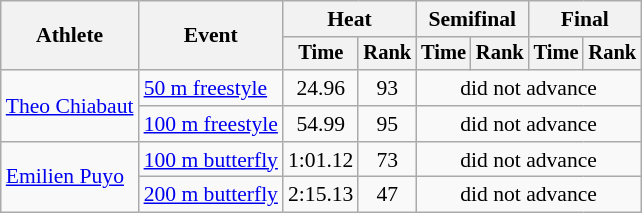<table class="wikitable" style="text-align:center; font-size:90%">
<tr>
<th rowspan="2">Athlete</th>
<th rowspan="2">Event</th>
<th colspan="2">Heat</th>
<th colspan="2">Semifinal</th>
<th colspan="2">Final</th>
</tr>
<tr style="font-size:95%">
<th>Time</th>
<th>Rank</th>
<th>Time</th>
<th>Rank</th>
<th>Time</th>
<th>Rank</th>
</tr>
<tr>
<td align=left rowspan=2><a href='#'>Theo Chiabaut</a></td>
<td align=left><a href='#'>50 m freestyle</a></td>
<td>24.96</td>
<td>93</td>
<td colspan=4>did not advance</td>
</tr>
<tr>
<td align=left><a href='#'>100 m freestyle</a></td>
<td>54.99</td>
<td>95</td>
<td colspan=4>did not advance</td>
</tr>
<tr>
<td align=left rowspan=2><a href='#'>Emilien Puyo</a></td>
<td align=left><a href='#'>100 m butterfly</a></td>
<td>1:01.12</td>
<td>73</td>
<td colspan=4>did not advance</td>
</tr>
<tr>
<td align=left><a href='#'>200 m butterfly</a></td>
<td>2:15.13</td>
<td>47</td>
<td colspan=4>did not advance</td>
</tr>
</table>
